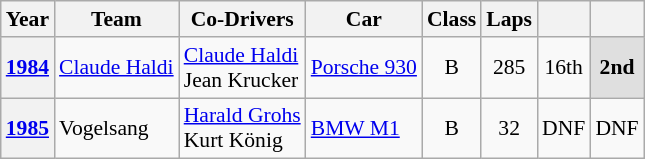<table class="wikitable" style="text-align:center; font-size:90%">
<tr>
<th>Year</th>
<th>Team</th>
<th>Co-Drivers</th>
<th>Car</th>
<th>Class</th>
<th>Laps</th>
<th></th>
<th></th>
</tr>
<tr>
<th><a href='#'>1984</a></th>
<td align="left"> <a href='#'>Claude Haldi</a></td>
<td align="left"> <a href='#'>Claude Haldi</a><br> Jean Krucker</td>
<td align="left"><a href='#'>Porsche 930</a></td>
<td>B</td>
<td>285</td>
<td>16th</td>
<td style="background:#DFDFDF;"><strong>2nd</strong></td>
</tr>
<tr>
<th><a href='#'>1985</a></th>
<td align="left"> Vogelsang</td>
<td align="left"> <a href='#'>Harald Grohs</a><br> Kurt König</td>
<td align="left"><a href='#'>BMW M1</a></td>
<td>B</td>
<td>32</td>
<td>DNF</td>
<td>DNF</td>
</tr>
</table>
